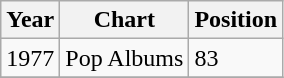<table class="wikitable">
<tr>
<th align="left">Year</th>
<th align="left">Chart</th>
<th align="left">Position</th>
</tr>
<tr>
<td align="left">1977</td>
<td align="left">Pop Albums</td>
<td align="left">83</td>
</tr>
<tr>
</tr>
</table>
